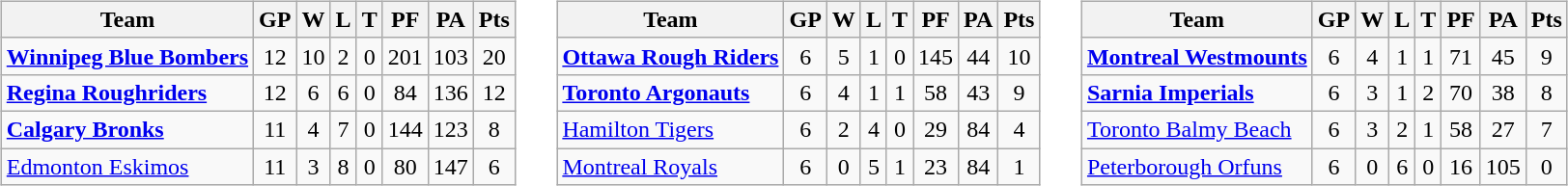<table cellspacing="10">
<tr>
<td valign="top"><br><table class="wikitable">
<tr>
<th>Team</th>
<th>GP</th>
<th>W</th>
<th>L</th>
<th>T</th>
<th>PF</th>
<th>PA</th>
<th>Pts</th>
</tr>
<tr align="center">
<td align="left"><strong><a href='#'>Winnipeg Blue Bombers</a></strong></td>
<td>12</td>
<td>10</td>
<td>2</td>
<td>0</td>
<td>201</td>
<td>103</td>
<td>20</td>
</tr>
<tr align="center">
<td align="left"><strong><a href='#'>Regina Roughriders</a></strong></td>
<td>12</td>
<td>6</td>
<td>6</td>
<td>0</td>
<td>84</td>
<td>136</td>
<td>12</td>
</tr>
<tr align="center">
<td align="left"><strong><a href='#'>Calgary Bronks</a></strong></td>
<td>11</td>
<td>4</td>
<td>7</td>
<td>0</td>
<td>144</td>
<td>123</td>
<td>8</td>
</tr>
<tr align="center">
<td align="left"><a href='#'>Edmonton Eskimos</a></td>
<td>11</td>
<td>3</td>
<td>8</td>
<td>0</td>
<td>80</td>
<td>147</td>
<td>6</td>
</tr>
</table>
</td>
<td valign="top"><br><table class="wikitable">
<tr>
<th>Team</th>
<th>GP</th>
<th>W</th>
<th>L</th>
<th>T</th>
<th>PF</th>
<th>PA</th>
<th>Pts</th>
</tr>
<tr align="center">
<td align="left"><strong><a href='#'>Ottawa Rough Riders</a></strong></td>
<td>6</td>
<td>5</td>
<td>1</td>
<td>0</td>
<td>145</td>
<td>44</td>
<td>10</td>
</tr>
<tr align="center">
<td align="left"><strong><a href='#'>Toronto Argonauts</a></strong></td>
<td>6</td>
<td>4</td>
<td>1</td>
<td>1</td>
<td>58</td>
<td>43</td>
<td>9</td>
</tr>
<tr align="center">
<td align="left"><a href='#'>Hamilton Tigers</a></td>
<td>6</td>
<td>2</td>
<td>4</td>
<td>0</td>
<td>29</td>
<td>84</td>
<td>4</td>
</tr>
<tr align="center">
<td align="left"><a href='#'>Montreal Royals</a></td>
<td>6</td>
<td>0</td>
<td>5</td>
<td>1</td>
<td>23</td>
<td>84</td>
<td>1</td>
</tr>
</table>
</td>
<td valign="top"><br><table class="wikitable">
<tr>
<th>Team</th>
<th>GP</th>
<th>W</th>
<th>L</th>
<th>T</th>
<th>PF</th>
<th>PA</th>
<th>Pts</th>
</tr>
<tr align="center">
<td align="left"><strong><a href='#'>Montreal Westmounts</a></strong></td>
<td>6</td>
<td>4</td>
<td>1</td>
<td>1</td>
<td>71</td>
<td>45</td>
<td>9</td>
</tr>
<tr align="center">
<td align="left"><strong><a href='#'>Sarnia Imperials</a></strong></td>
<td>6</td>
<td>3</td>
<td>1</td>
<td>2</td>
<td>70</td>
<td>38</td>
<td>8</td>
</tr>
<tr align="center">
<td align="left"><a href='#'>Toronto Balmy Beach</a></td>
<td>6</td>
<td>3</td>
<td>2</td>
<td>1</td>
<td>58</td>
<td>27</td>
<td>7</td>
</tr>
<tr align="center">
<td align="left"><a href='#'>Peterborough Orfuns</a></td>
<td>6</td>
<td>0</td>
<td>6</td>
<td>0</td>
<td>16</td>
<td>105</td>
<td>0</td>
</tr>
</table>
</td>
</tr>
</table>
